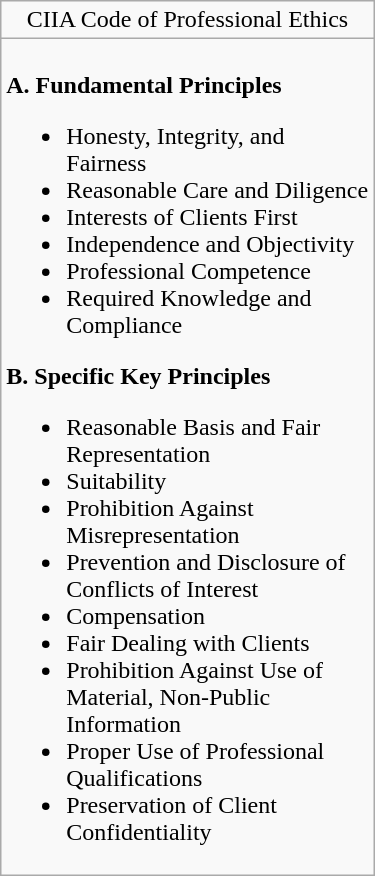<table class="wikitable floatright" | width="250">
<tr align="center">
<td>CIIA Code of Professional Ethics </td>
</tr>
<tr>
<td><br><strong>A. Fundamental Principles</strong><ul><li>Honesty, Integrity, and Fairness</li><li>Reasonable Care and Diligence</li><li>Interests of Clients First</li><li>Independence and Objectivity</li><li>Professional Competence</li><li>Required Knowledge and Compliance</li></ul><strong>B. Specific Key Principles</strong><ul><li>Reasonable Basis and Fair Representation</li><li>Suitability</li><li>Prohibition Against Misrepresentation</li><li>Prevention and Disclosure of Conflicts of Interest</li><li>Compensation</li><li>Fair Dealing with Clients</li><li>Prohibition Against Use of Material, Non-Public Information</li><li>Proper Use of Professional Qualifications</li><li>Preservation of Client Confidentiality</li></ul></td>
</tr>
</table>
